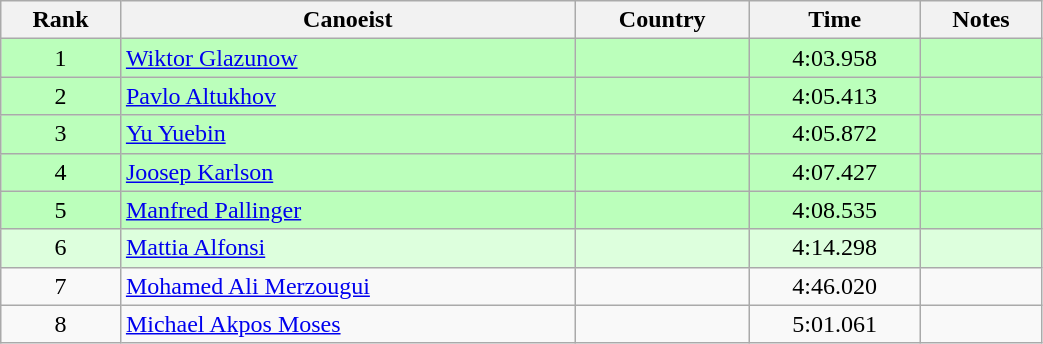<table class="wikitable" style="text-align:center;width: 55%">
<tr>
<th>Rank</th>
<th>Canoeist</th>
<th>Country</th>
<th>Time</th>
<th>Notes</th>
</tr>
<tr bgcolor=bbffbb>
<td>1</td>
<td align="left"><a href='#'>Wiktor Glazunow</a></td>
<td align="left"></td>
<td>4:03.958</td>
<td></td>
</tr>
<tr bgcolor=bbffbb>
<td>2</td>
<td align="left"><a href='#'>Pavlo Altukhov</a></td>
<td align="left"></td>
<td>4:05.413</td>
<td></td>
</tr>
<tr bgcolor=bbffbb>
<td>3</td>
<td align="left"><a href='#'>Yu Yuebin</a></td>
<td align="left"></td>
<td>4:05.872</td>
<td></td>
</tr>
<tr bgcolor=bbffbb>
<td>4</td>
<td align="left"><a href='#'>Joosep Karlson</a></td>
<td align="left"></td>
<td>4:07.427</td>
<td></td>
</tr>
<tr bgcolor=bbffbb>
<td>5</td>
<td align="left"><a href='#'>Manfred Pallinger</a></td>
<td align="left"></td>
<td>4:08.535</td>
<td></td>
</tr>
<tr bgcolor=ddffdd>
<td>6</td>
<td align="left"><a href='#'>Mattia Alfonsi</a></td>
<td align="left"></td>
<td>4:14.298</td>
<td></td>
</tr>
<tr>
<td>7</td>
<td align="left"><a href='#'>Mohamed Ali Merzougui</a></td>
<td align="left"></td>
<td>4:46.020</td>
<td></td>
</tr>
<tr>
<td>8</td>
<td align="left"><a href='#'>Michael Akpos Moses</a></td>
<td align="left"></td>
<td>5:01.061</td>
<td></td>
</tr>
</table>
